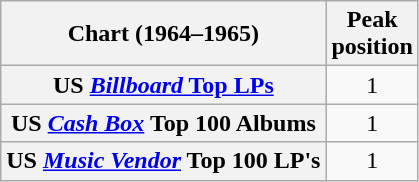<table class="wikitable sortable plainrowheaders" style="text-align:center">
<tr>
<th scope="col">Chart (1964–1965)</th>
<th scope="col">Peak<br>position</th>
</tr>
<tr>
<th scope="row">US <a href='#'><em>Billboard</em> Top LPs</a></th>
<td>1</td>
</tr>
<tr>
<th scope="row">US <em><a href='#'>Cash Box</a></em> Top 100 Albums</th>
<td>1</td>
</tr>
<tr>
<th scope="row">US <em><a href='#'>Music Vendor</a></em> Top 100 LP's</th>
<td>1</td>
</tr>
</table>
